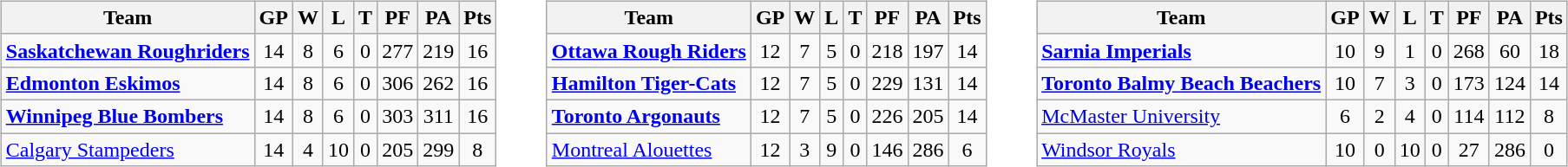<table cellspacing="20">
<tr>
<td valign="top"><br><table class="wikitable">
<tr>
<th>Team</th>
<th>GP</th>
<th>W</th>
<th>L</th>
<th>T</th>
<th>PF</th>
<th>PA</th>
<th>Pts</th>
</tr>
<tr align="center">
<td align="left"><strong><a href='#'>Saskatchewan Roughriders</a></strong></td>
<td>14</td>
<td>8</td>
<td>6</td>
<td>0</td>
<td>277</td>
<td>219</td>
<td>16</td>
</tr>
<tr align="center">
<td align="left"><strong><a href='#'>Edmonton Eskimos</a></strong></td>
<td>14</td>
<td>8</td>
<td>6</td>
<td>0</td>
<td>306</td>
<td>262</td>
<td>16</td>
</tr>
<tr align="center">
<td align="left"><strong><a href='#'>Winnipeg Blue Bombers</a></strong></td>
<td>14</td>
<td>8</td>
<td>6</td>
<td>0</td>
<td>303</td>
<td>311</td>
<td>16</td>
</tr>
<tr align="center">
<td align="left"><a href='#'>Calgary Stampeders</a></td>
<td>14</td>
<td>4</td>
<td>10</td>
<td>0</td>
<td>205</td>
<td>299</td>
<td>8</td>
</tr>
</table>
</td>
<td valign="top"><br><table class="wikitable">
<tr>
<th>Team</th>
<th>GP</th>
<th>W</th>
<th>L</th>
<th>T</th>
<th>PF</th>
<th>PA</th>
<th>Pts</th>
</tr>
<tr align="center">
<td align="left"><strong><a href='#'>Ottawa Rough Riders</a></strong></td>
<td>12</td>
<td>7</td>
<td>5</td>
<td>0</td>
<td>218</td>
<td>197</td>
<td>14</td>
</tr>
<tr align="center">
<td align="left"><strong><a href='#'>Hamilton Tiger-Cats</a></strong></td>
<td>12</td>
<td>7</td>
<td>5</td>
<td>0</td>
<td>229</td>
<td>131</td>
<td>14</td>
</tr>
<tr align="center">
<td align="left"><strong><a href='#'>Toronto Argonauts</a></strong></td>
<td>12</td>
<td>7</td>
<td>5</td>
<td>0</td>
<td>226</td>
<td>205</td>
<td>14</td>
</tr>
<tr align="center">
<td align="left"><a href='#'>Montreal Alouettes</a></td>
<td>12</td>
<td>3</td>
<td>9</td>
<td>0</td>
<td>146</td>
<td>286</td>
<td>6</td>
</tr>
</table>
</td>
<td valign="top"><br><table class="wikitable">
<tr>
<th>Team</th>
<th>GP</th>
<th>W</th>
<th>L</th>
<th>T</th>
<th>PF</th>
<th>PA</th>
<th>Pts</th>
</tr>
<tr align="center">
<td align="left"><strong><a href='#'>Sarnia Imperials</a></strong></td>
<td>10</td>
<td>9</td>
<td>1</td>
<td>0</td>
<td>268</td>
<td>60</td>
<td>18</td>
</tr>
<tr align="center">
<td align="left"><strong><a href='#'>Toronto Balmy Beach Beachers</a></strong></td>
<td>10</td>
<td>7</td>
<td>3</td>
<td>0</td>
<td>173</td>
<td>124</td>
<td>14</td>
</tr>
<tr align="center">
<td align="left"><a href='#'>McMaster University</a></td>
<td>6</td>
<td>2</td>
<td>4</td>
<td>0</td>
<td>114</td>
<td>112</td>
<td>8</td>
</tr>
<tr align="center">
<td align="left"><a href='#'>Windsor Royals</a></td>
<td>10</td>
<td>0</td>
<td>10</td>
<td>0</td>
<td>27</td>
<td>286</td>
<td>0</td>
</tr>
</table>
</td>
</tr>
</table>
